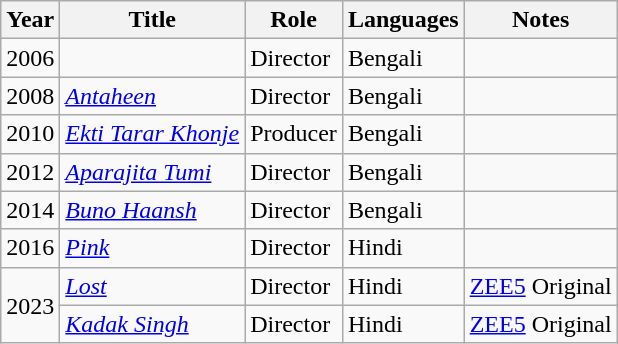<table class="wikitable sortable">
<tr>
<th>Year</th>
<th>Title</th>
<th>Role</th>
<th>Languages</th>
<th>Notes</th>
</tr>
<tr>
<td>2006</td>
<td></td>
<td>Director</td>
<td>Bengali</td>
<td></td>
</tr>
<tr>
<td>2008</td>
<td><em><a href='#'>Antaheen</a></em></td>
<td>Director</td>
<td>Bengali</td>
<td></td>
</tr>
<tr>
<td>2010</td>
<td><em><a href='#'>Ekti Tarar Khonje</a></em></td>
<td>Producer</td>
<td>Bengali</td>
<td></td>
</tr>
<tr>
<td>2012</td>
<td><em><a href='#'>Aparajita Tumi</a></em></td>
<td>Director</td>
<td>Bengali</td>
<td></td>
</tr>
<tr>
<td>2014</td>
<td><em><a href='#'>Buno Haansh</a></em></td>
<td>Director</td>
<td>Bengali</td>
<td></td>
</tr>
<tr>
<td>2016</td>
<td><em><a href='#'>Pink</a></em></td>
<td>Director</td>
<td>Hindi</td>
<td></td>
</tr>
<tr>
<td rowspan="2">2023</td>
<td><em><a href='#'>Lost</a></em></td>
<td>Director</td>
<td>Hindi</td>
<td><a href='#'>ZEE5</a> Original</td>
</tr>
<tr>
<td><em><a href='#'>Kadak Singh</a></em></td>
<td>Director</td>
<td>Hindi</td>
<td><a href='#'>ZEE5</a> Original</td>
</tr>
</table>
